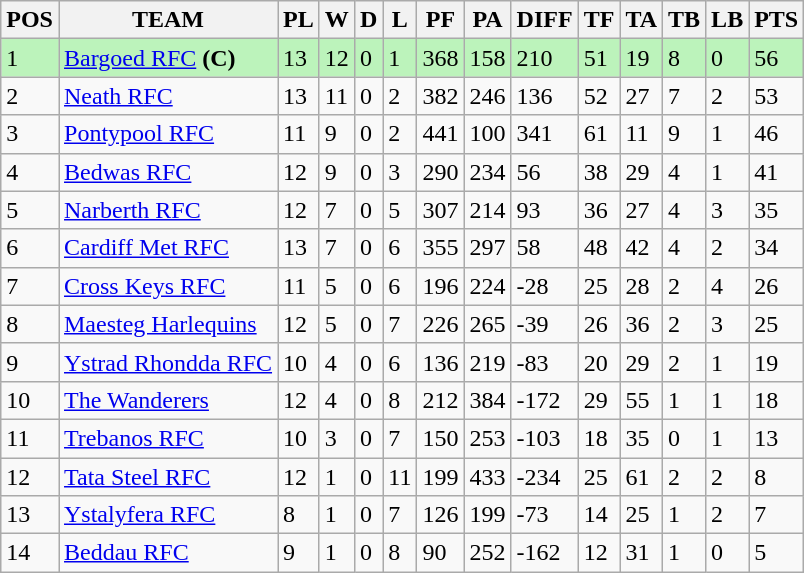<table class="wikitable" style="vertical-align:bottom;">
<tr>
<th>POS</th>
<th>TEAM</th>
<th>PL</th>
<th>W</th>
<th>D</th>
<th>L</th>
<th>PF</th>
<th>PA</th>
<th>DIFF</th>
<th>TF</th>
<th>TA</th>
<th>TB</th>
<th>LB</th>
<th>PTS</th>
</tr>
<tr>
<td style="background: #bcf3bb">1</td>
<td style="background: #bcf3bb"><a href='#'>Bargoed RFC</a> <strong>(C)</strong></td>
<td style="background: #bcf3bb">13</td>
<td style="background: #bcf3bb">12</td>
<td style="background: #bcf3bb">0</td>
<td style="background: #bcf3bb">1</td>
<td style="background: #bcf3bb">368</td>
<td style="background: #bcf3bb">158</td>
<td style="background: #bcf3bb">210</td>
<td style="background: #bcf3bb">51</td>
<td style="background: #bcf3bb">19</td>
<td style="background: #bcf3bb">8</td>
<td style="background: #bcf3bb">0</td>
<td style="background: #bcf3bb">56</td>
</tr>
<tr>
<td>2</td>
<td><a href='#'>Neath RFC</a></td>
<td>13</td>
<td>11</td>
<td>0</td>
<td>2</td>
<td>382</td>
<td>246</td>
<td>136</td>
<td>52</td>
<td>27</td>
<td>7</td>
<td>2</td>
<td>53</td>
</tr>
<tr>
<td>3</td>
<td><a href='#'>Pontypool RFC</a></td>
<td>11</td>
<td>9</td>
<td>0</td>
<td>2</td>
<td>441</td>
<td>100</td>
<td>341</td>
<td>61</td>
<td>11</td>
<td>9</td>
<td>1</td>
<td>46</td>
</tr>
<tr>
<td>4</td>
<td><a href='#'>Bedwas RFC</a></td>
<td>12</td>
<td>9</td>
<td>0</td>
<td>3</td>
<td>290</td>
<td>234</td>
<td>56</td>
<td>38</td>
<td>29</td>
<td>4</td>
<td>1</td>
<td>41</td>
</tr>
<tr>
<td>5</td>
<td><a href='#'>Narberth RFC</a></td>
<td>12</td>
<td>7</td>
<td>0</td>
<td>5</td>
<td>307</td>
<td>214</td>
<td>93</td>
<td>36</td>
<td>27</td>
<td>4</td>
<td>3</td>
<td>35</td>
</tr>
<tr>
<td>6</td>
<td><a href='#'>Cardiff Met RFC</a></td>
<td>13</td>
<td>7</td>
<td>0</td>
<td>6</td>
<td>355</td>
<td>297</td>
<td>58</td>
<td>48</td>
<td>42</td>
<td>4</td>
<td>2</td>
<td>34</td>
</tr>
<tr>
<td>7</td>
<td><a href='#'>Cross Keys RFC</a></td>
<td>11</td>
<td>5</td>
<td>0</td>
<td>6</td>
<td>196</td>
<td>224</td>
<td>-28</td>
<td>25</td>
<td>28</td>
<td>2</td>
<td>4</td>
<td>26</td>
</tr>
<tr>
<td>8</td>
<td><a href='#'> Maesteg Harlequins</a></td>
<td>12</td>
<td>5</td>
<td>0</td>
<td>7</td>
<td>226</td>
<td>265</td>
<td>-39</td>
<td>26</td>
<td>36</td>
<td>2</td>
<td>3</td>
<td>25</td>
</tr>
<tr>
<td>9</td>
<td><a href='#'>Ystrad Rhondda RFC</a></td>
<td>10</td>
<td>4</td>
<td>0</td>
<td>6</td>
<td>136</td>
<td>219</td>
<td>-83</td>
<td>20</td>
<td>29</td>
<td>2</td>
<td>1</td>
<td>19</td>
</tr>
<tr>
<td>10</td>
<td><a href='#'>The Wanderers</a></td>
<td>12</td>
<td>4</td>
<td>0</td>
<td>8</td>
<td>212</td>
<td>384</td>
<td>-172</td>
<td>29</td>
<td>55</td>
<td>1</td>
<td>1</td>
<td>18</td>
</tr>
<tr>
<td>11</td>
<td><a href='#'>Trebanos RFC</a></td>
<td>10</td>
<td>3</td>
<td>0</td>
<td>7</td>
<td>150</td>
<td>253</td>
<td>-103</td>
<td>18</td>
<td>35</td>
<td>0</td>
<td>1</td>
<td>13</td>
</tr>
<tr>
<td>12</td>
<td><a href='#'>Tata Steel RFC</a></td>
<td>12</td>
<td>1</td>
<td>0</td>
<td>11</td>
<td>199</td>
<td>433</td>
<td>-234</td>
<td>25</td>
<td>61</td>
<td>2</td>
<td>2</td>
<td>8</td>
</tr>
<tr>
<td>13</td>
<td><a href='#'>Ystalyfera RFC</a></td>
<td>8</td>
<td>1</td>
<td>0</td>
<td>7</td>
<td>126</td>
<td>199</td>
<td>-73</td>
<td>14</td>
<td>25</td>
<td>1</td>
<td>2</td>
<td>7</td>
</tr>
<tr>
<td>14</td>
<td><a href='#'>Beddau RFC</a></td>
<td>9</td>
<td>1</td>
<td>0</td>
<td>8</td>
<td>90</td>
<td>252</td>
<td>-162</td>
<td>12</td>
<td>31</td>
<td>1</td>
<td>0</td>
<td>5</td>
</tr>
</table>
